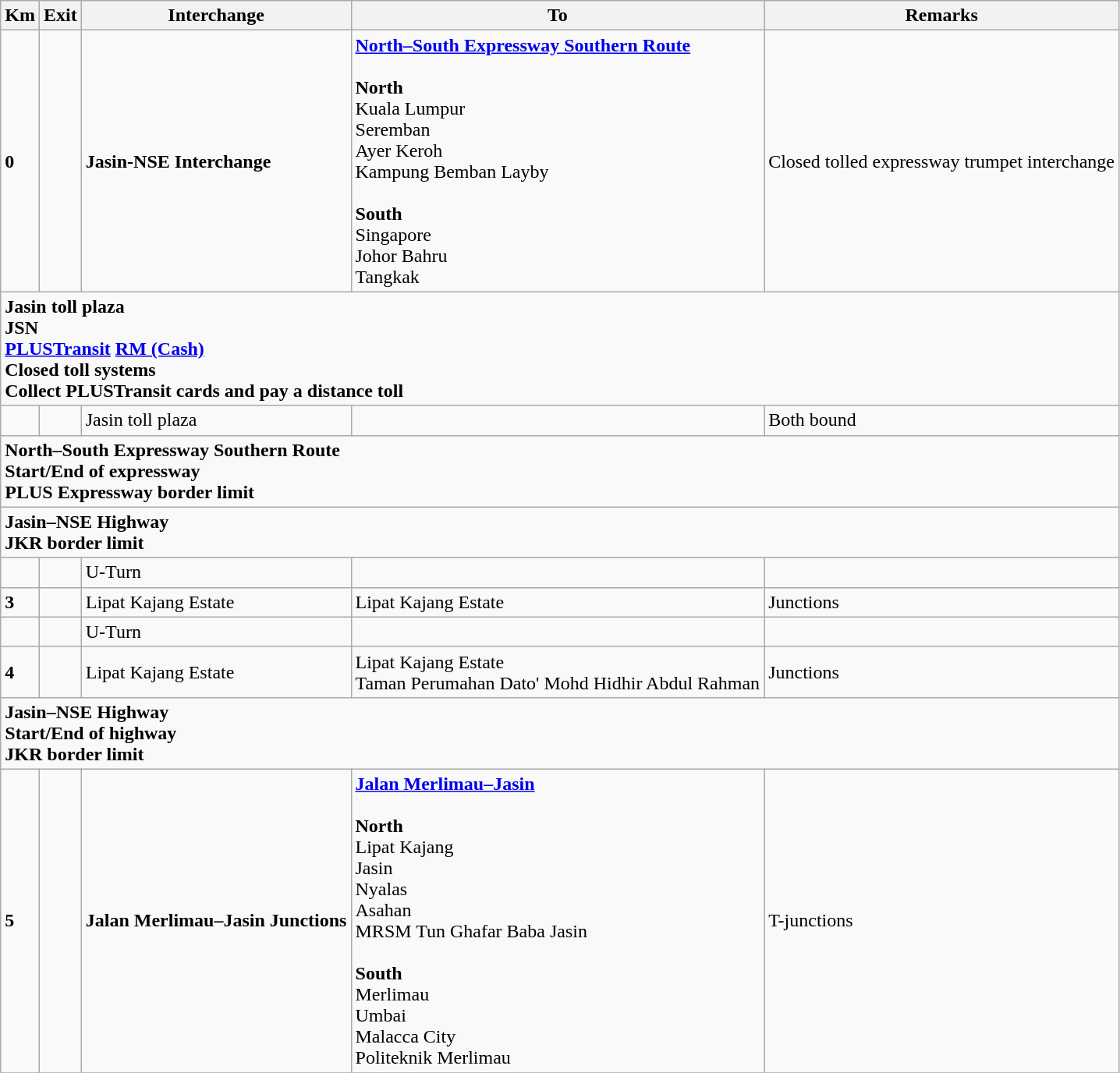<table class="wikitable">
<tr>
<th>Km</th>
<th>Exit</th>
<th>Interchange</th>
<th>To</th>
<th>Remarks</th>
</tr>
<tr>
<td><strong>0</strong></td>
<td></td>
<td><strong>Jasin-NSE Interchange</strong></td>
<td>  <strong><a href='#'>North–South Expressway Southern Route</a></strong><br><br><strong>North</strong><br>Kuala Lumpur<br>Seremban<br>Ayer Keroh<br> Kampung Bemban Layby<br><br><strong>South</strong><br>Singapore<br>Johor Bahru<br>Tangkak</td>
<td>Closed tolled expressway trumpet interchange</td>
</tr>
<tr>
<td style="width:600px" colspan="6" style="text-align:center;background-color:green;color:white;"><strong>Jasin toll plaza<br>JSN<br><a href='#'><span>PLUSTransit</span></a>   <a href='#'><span>RM (Cash)</span></a><br>Closed toll systems<br>Collect PLUSTransit cards and pay a distance toll</strong></td>
</tr>
<tr>
<td></td>
<td></td>
<td> Jasin toll plaza</td>
<td>   </td>
<td>Both bound</td>
</tr>
<tr>
<td style="width:600px" colspan="6" style="text-align:center;background-color:green;color:white;"><strong>  North–South Expressway Southern Route<br>Start/End of expressway<br>PLUS Expressway border limit</strong></td>
</tr>
<tr>
<td style="width:600px" colspan="6" style="text-align:center;background-color:blue;color:white;"> <strong>Jasin–NSE Highway<br>JKR border limit</strong></td>
</tr>
<tr>
<td></td>
<td></td>
<td>U-Turn</td>
<td></td>
<td></td>
</tr>
<tr>
<td><strong>3</strong></td>
<td></td>
<td>Lipat Kajang Estate</td>
<td>Lipat Kajang Estate</td>
<td>Junctions</td>
</tr>
<tr>
<td></td>
<td></td>
<td>U-Turn</td>
<td></td>
<td></td>
</tr>
<tr>
<td><strong>4</strong></td>
<td></td>
<td>Lipat Kajang Estate</td>
<td>Lipat Kajang Estate<br>Taman Perumahan Dato' Mohd Hidhir Abdul Rahman</td>
<td>Junctions</td>
</tr>
<tr>
<td style="width:600px" colspan="6" style="text-align:center;background-color:blue;color:white;"> <strong>Jasin–NSE Highway<br>Start/End of highway<br>JKR border limit</strong></td>
</tr>
<tr>
<td><strong>5</strong></td>
<td></td>
<td><strong>Jalan Merlimau–Jasin Junctions</strong></td>
<td> <strong><a href='#'>Jalan Merlimau–Jasin</a></strong><br><br><strong>North</strong><br> Lipat Kajang<br> Jasin<br> Nyalas<br> Asahan<br>MRSM Tun Ghafar Baba Jasin <br><br><strong>South</strong><br> Merlimau<br> Umbai<br>  Malacca City<br>Politeknik Merlimau </td>
<td>T-junctions</td>
</tr>
<tr>
</tr>
</table>
